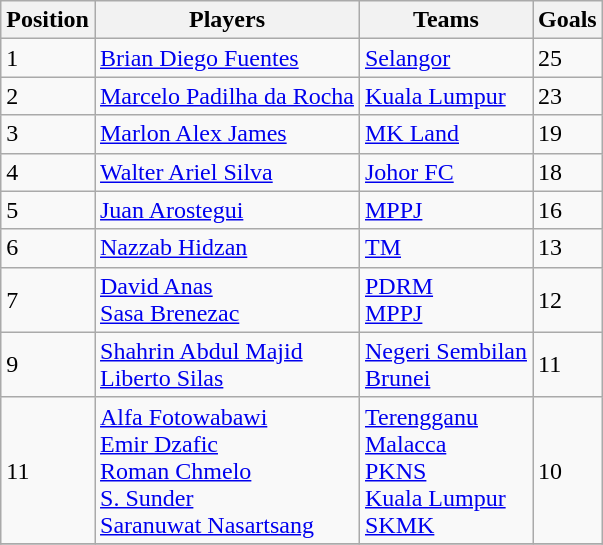<table class="wikitable sortable">
<tr>
<th>Position</th>
<th>Players</th>
<th>Teams</th>
<th>Goals</th>
</tr>
<tr>
<td>1</td>
<td align="left"> <a href='#'>Brian Diego Fuentes</a></td>
<td> <a href='#'>Selangor</a></td>
<td>25</td>
</tr>
<tr>
<td>2</td>
<td align="left"> <a href='#'>Marcelo Padilha da Rocha</a></td>
<td> <a href='#'>Kuala Lumpur</a></td>
<td>23</td>
</tr>
<tr>
<td>3</td>
<td align="left"> <a href='#'>Marlon Alex James</a></td>
<td> <a href='#'>MK Land</a></td>
<td>19</td>
</tr>
<tr>
<td>4</td>
<td align="left"> <a href='#'>Walter Ariel Silva</a></td>
<td> <a href='#'>Johor FC</a></td>
<td>18</td>
</tr>
<tr>
<td>5</td>
<td align="left"> <a href='#'>Juan Arostegui</a></td>
<td> <a href='#'>MPPJ</a></td>
<td>16</td>
</tr>
<tr>
<td>6</td>
<td align="left"> <a href='#'>Nazzab Hidzan</a></td>
<td> <a href='#'>TM</a></td>
<td>13</td>
</tr>
<tr>
<td>7</td>
<td align="left"> <a href='#'>David Anas</a><br> <a href='#'>Sasa Brenezac</a></td>
<td><a href='#'>PDRM</a><br> <a href='#'>MPPJ</a></td>
<td>12</td>
</tr>
<tr>
<td>9</td>
<td align="left"> <a href='#'>Shahrin Abdul Majid</a><br> <a href='#'>Liberto Silas</a></td>
<td> <a href='#'>Negeri Sembilan</a><br> <a href='#'>Brunei</a></td>
<td>11</td>
</tr>
<tr>
<td>11</td>
<td align="left"> <a href='#'>Alfa Fotowabawi</a><br> <a href='#'>Emir Dzafic</a><br> <a href='#'>Roman Chmelo</a><br> <a href='#'>S. Sunder</a><br> <a href='#'>Saranuwat Nasartsang</a></td>
<td> <a href='#'>Terengganu</a><br> <a href='#'>Malacca</a><br> <a href='#'>PKNS</a><br> <a href='#'>Kuala Lumpur</a><br> <a href='#'>SKMK</a></td>
<td>10</td>
</tr>
<tr>
</tr>
</table>
